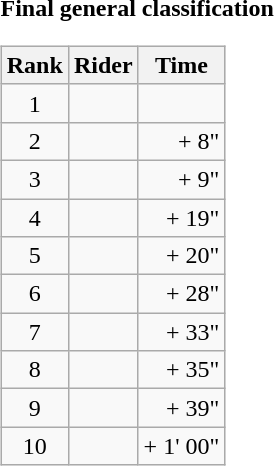<table>
<tr>
<td><strong>Final general classification</strong><br><table class="wikitable">
<tr>
<th scope="col">Rank</th>
<th scope="col">Rider</th>
<th scope="col">Time</th>
</tr>
<tr>
<td style="text-align:center;">1</td>
<td></td>
<td style="text-align:right;"></td>
</tr>
<tr>
<td style="text-align:center;">2</td>
<td></td>
<td style="text-align:right;">+ 8"</td>
</tr>
<tr>
<td style="text-align:center;">3</td>
<td></td>
<td style="text-align:right;">+ 9"</td>
</tr>
<tr>
<td style="text-align:center;">4</td>
<td></td>
<td style="text-align:right;">+ 19"</td>
</tr>
<tr>
<td style="text-align:center;">5</td>
<td></td>
<td style="text-align:right;">+ 20"</td>
</tr>
<tr>
<td style="text-align:center;">6</td>
<td></td>
<td style="text-align:right;">+ 28"</td>
</tr>
<tr>
<td style="text-align:center;">7</td>
<td></td>
<td style="text-align:right;">+ 33"</td>
</tr>
<tr>
<td style="text-align:center;">8</td>
<td></td>
<td style="text-align:right;">+ 35"</td>
</tr>
<tr>
<td style="text-align:center;">9</td>
<td></td>
<td style="text-align:right;">+ 39"</td>
</tr>
<tr>
<td style="text-align:center;">10</td>
<td></td>
<td style="text-align:right;">+ 1' 00"</td>
</tr>
</table>
</td>
</tr>
</table>
